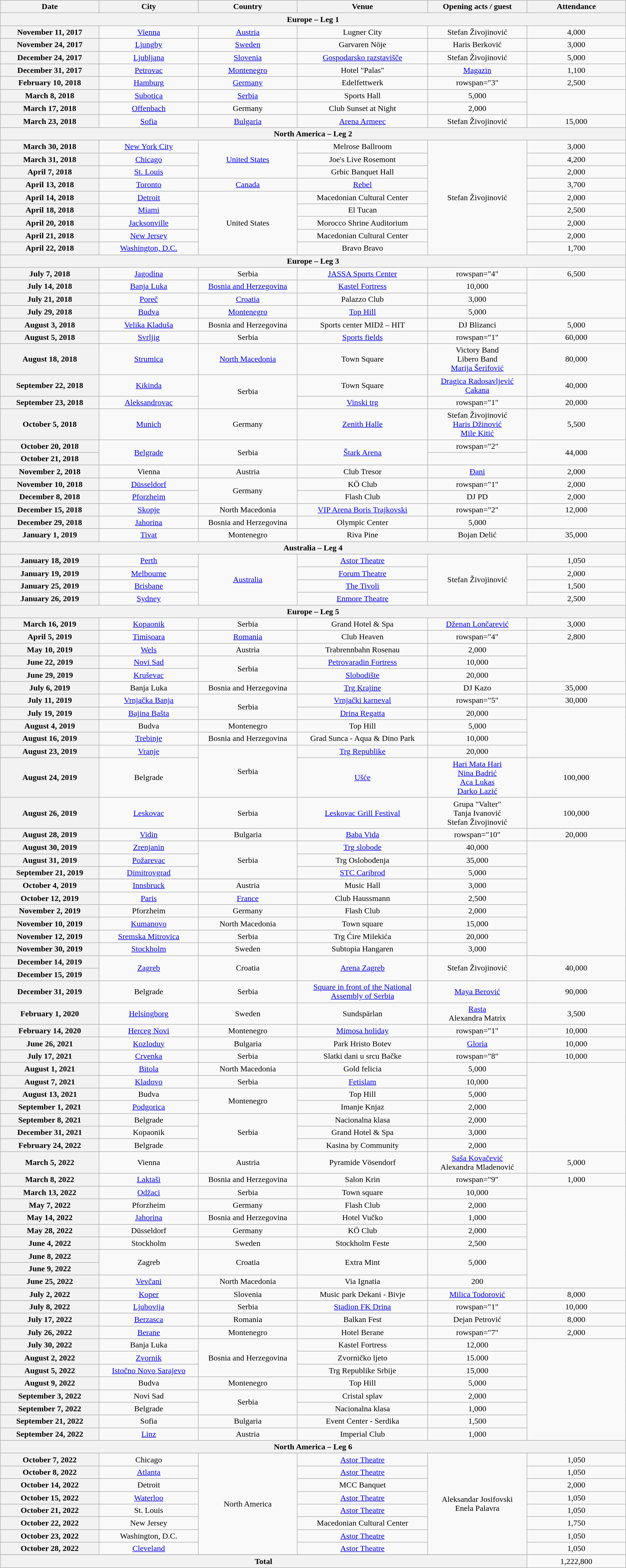<table class="wikitable plainrowheaders" style="text-align:center;">
<tr>
<th scope="col" style="width:12em;">Date</th>
<th scope="col" style="width:12em;">City</th>
<th scope="col" style="width:12em;">Country</th>
<th scope="col" style="width:16em;">Venue</th>
<th scope="col" style="width:12em;">Opening acts / guest</th>
<th scope="col" style="width:12em;">Attendance</th>
</tr>
<tr>
<th colspan="6">Europe – Leg 1</th>
</tr>
<tr>
<th scope="row" style="text-align:center;">November 11, 2017</th>
<td><a href='#'>Vienna</a></td>
<td rowspan="1"><a href='#'>Austria</a></td>
<td>Lugner City</td>
<td rowspan="1">Stefan Živojinović</td>
<td>4,000</td>
</tr>
<tr>
<th scope="row" style="text-align:center;">November 24, 2017</th>
<td><a href='#'>Ljungby</a></td>
<td rowspan="1"><a href='#'>Sweden</a></td>
<td>Garvaren Nöje</td>
<td rowspan="1">Haris Berković</td>
<td>3,000</td>
</tr>
<tr>
<th scope="row" style="text-align:center;">December 24, 2017</th>
<td><a href='#'>Ljubljana</a></td>
<td rowspan="1"><a href='#'>Slovenia</a></td>
<td><a href='#'>Gospodarsko razstavišče</a></td>
<td rowspan="1">Stefan Živojinović</td>
<td>5,000</td>
</tr>
<tr>
<th scope="row" style="text-align:center;">December 31, 2017</th>
<td><a href='#'>Petrovac</a></td>
<td rowspan="1"><a href='#'>Montenegro</a></td>
<td>Hotel "Palas"</td>
<td rowspan="1"><a href='#'>Magazin</a></td>
<td>1,100</td>
</tr>
<tr>
<th scope="row" style="text-align:center;">February 10, 2018</th>
<td><a href='#'>Hamburg</a></td>
<td rowspan="1"><a href='#'>Germany</a></td>
<td>Edelfettwerk</td>
<td>rowspan="3" </td>
<td>2,500</td>
</tr>
<tr>
<th scope="row" style="text-align:center;">March 8, 2018</th>
<td><a href='#'>Subotica</a></td>
<td rowspan="1"><a href='#'>Serbia</a></td>
<td>Sports Hall</td>
<td>5,000</td>
</tr>
<tr>
<th scope="row" style="text-align:center;">March 17, 2018</th>
<td><a href='#'>Offenbach</a></td>
<td rowspan="1">Germany</td>
<td>Club Sunset at Night</td>
<td>2,000</td>
</tr>
<tr>
<th scope="row" style="text-align:center;">March 23, 2018</th>
<td><a href='#'>Sofia</a></td>
<td rowspan="1"><a href='#'>Bulgaria</a></td>
<td><a href='#'>Arena Armeec</a></td>
<td rowspan="1">Stefan Živojinović</td>
<td>15,000</td>
</tr>
<tr>
<th colspan="6">North America – Leg 2</th>
</tr>
<tr>
<th scope="row" style="text-align:center;">March 30, 2018</th>
<td><a href='#'>New York City</a></td>
<td rowspan="3"><a href='#'>United States</a></td>
<td>Melrose Ballroom</td>
<td rowspan="9">Stefan Živojinović</td>
<td>3,000</td>
</tr>
<tr>
<th scope="row" style="text-align:center;">March 31, 2018</th>
<td><a href='#'>Chicago</a></td>
<td>Joe's Live Rosemont</td>
<td>4,200</td>
</tr>
<tr>
<th scope="row" style="text-align:center;">April 7, 2018</th>
<td><a href='#'>St. Louis</a></td>
<td>Grbic Banquet Hall</td>
<td>2,000</td>
</tr>
<tr>
<th scope="row" style="text-align:center;">April 13, 2018</th>
<td><a href='#'>Toronto</a></td>
<td><a href='#'>Canada</a></td>
<td><a href='#'>Rebel</a></td>
<td>3,700</td>
</tr>
<tr>
<th scope="row" style="text-align:center;">April 14, 2018</th>
<td><a href='#'>Detroit</a></td>
<td rowspan="5">United States</td>
<td>Macedonian Cultural Center</td>
<td>2,000</td>
</tr>
<tr>
<th scope="row" style="text-align:center;">April 18, 2018</th>
<td><a href='#'>Miami</a></td>
<td>El Tucan</td>
<td>2,500</td>
</tr>
<tr>
<th scope="row" style="text-align:center;">April 20, 2018</th>
<td><a href='#'>Jacksonville</a></td>
<td>Morocco Shrine Auditorium</td>
<td>2,000</td>
</tr>
<tr>
<th scope="row" style="text-align:center;">April 21, 2018</th>
<td><a href='#'>New Jersey</a></td>
<td>Macedonian Cultural Center</td>
<td>2,000</td>
</tr>
<tr>
<th scope="row" style="text-align:center;">April 22, 2018</th>
<td><a href='#'>Washington, D.C.</a></td>
<td>Bravo Bravo</td>
<td>1,700</td>
</tr>
<tr>
<th colspan="6">Europe – Leg 3</th>
</tr>
<tr>
<th scope="row" style="text-align:center;">July 7, 2018</th>
<td><a href='#'>Jagodina</a></td>
<td rowspan="1">Serbia</td>
<td><a href='#'>JASSA Sports Center</a></td>
<td>rowspan="4" </td>
<td>6,500</td>
</tr>
<tr>
<th scope="row" style="text-align:center;">July 14, 2018</th>
<td><a href='#'>Banja Luka</a></td>
<td rowspan="1"><a href='#'>Bosnia and Herzegovina</a></td>
<td><a href='#'>Kastel Fortress</a></td>
<td>10,000</td>
</tr>
<tr>
<th scope="row" style="text-align:center;">July 21, 2018</th>
<td><a href='#'>Poreč</a></td>
<td rowspan="1"><a href='#'>Croatia</a></td>
<td>Palazzo Club</td>
<td>3,000</td>
</tr>
<tr>
<th scope="row" style="text-align:center;">July 29, 2018</th>
<td><a href='#'>Budva</a></td>
<td rowspan="1"><a href='#'>Montenegro</a></td>
<td><a href='#'>Top Hill</a></td>
<td>5,000</td>
</tr>
<tr>
<th scope="row" style="text-align:center;">August 3, 2018</th>
<td><a href='#'>Velika Kladuša</a></td>
<td rowspan="1">Bosnia and Herzegovina</td>
<td>Sports center MIDž – HIT</td>
<td>DJ Blizanci</td>
<td>5,000</td>
</tr>
<tr>
<th scope="row" style="text-align:center;">August 5, 2018</th>
<td><a href='#'>Svrljig</a></td>
<td rowspan="1">Serbia</td>
<td><a href='#'>Sports fields</a></td>
<td>rowspan="1" </td>
<td>60,000</td>
</tr>
<tr>
<th scope="row" style="text-align:center;">August 18, 2018</th>
<td><a href='#'>Strumica</a></td>
<td rowspan="1"><a href='#'>North Macedonia</a></td>
<td>Town Square</td>
<td>Victory Band <br>Libero Band <br><a href='#'>Marija Šerifović</a></td>
<td>80,000</td>
</tr>
<tr>
<th scope="row" style="text-align:center;">September 22, 2018</th>
<td><a href='#'>Kikinda</a></td>
<td rowspan="2">Serbia</td>
<td>Town Square</td>
<td><a href='#'>Dragica Radosavljević Cakana</a></td>
<td>40,000</td>
</tr>
<tr>
<th scope="row" style="text-align:center;">September 23, 2018</th>
<td><a href='#'>Aleksandrovac</a></td>
<td><a href='#'>Vinski trg</a></td>
<td>rowspan="1" </td>
<td>20,000</td>
</tr>
<tr>
<th scope="row" style="text-align:center;">October 5, 2018</th>
<td><a href='#'>Munich</a></td>
<td rowspan="1">Germany</td>
<td><a href='#'>Zenith Halle</a></td>
<td>Stefan Živojinović <br><a href='#'>Haris Džinović</a> <br><a href='#'>Mile Kitić</a></td>
<td>5,500</td>
</tr>
<tr>
<th scope="row" style="text-align:center;">October 20, 2018</th>
<td rowspan="2"><a href='#'>Belgrade</a></td>
<td rowspan="2">Serbia</td>
<td rowspan="2"><a href='#'>Štark Arena</a></td>
<td>rowspan="2" </td>
<td rowspan="2">44,000</td>
</tr>
<tr>
<th scope="row" style="text-align:center;">October 21, 2018</th>
</tr>
<tr>
<th scope="row" style="text-align:center;">November 2, 2018</th>
<td>Vienna</td>
<td rowspan="1">Austria</td>
<td>Club Tresor</td>
<td><a href='#'>Đani</a></td>
<td>2,000</td>
</tr>
<tr>
<th scope="row" style="text-align:center;">November 10, 2018</th>
<td><a href='#'>Düsseldorf</a></td>
<td rowspan="2">Germany</td>
<td>KÖ Club</td>
<td>rowspan="1" </td>
<td>2,000</td>
</tr>
<tr>
<th scope="row" style="text-align:center;">December 8, 2018</th>
<td><a href='#'>Pforzheim</a></td>
<td>Flash Club</td>
<td>DJ PD</td>
<td>2,000</td>
</tr>
<tr>
<th scope="row" style="text-align:center;">December 15, 2018</th>
<td><a href='#'>Skopje</a></td>
<td rowspan="1">North Macedonia</td>
<td><a href='#'>VIP Arena Boris Trajkovski</a></td>
<td>rowspan="2" </td>
<td>12,000</td>
</tr>
<tr>
<th scope="row" style="text-align:center;">December 29, 2018</th>
<td><a href='#'>Jahorina</a></td>
<td rowspan="1">Bosnia and Herzegovina</td>
<td>Olympic Center</td>
<td>5,000</td>
</tr>
<tr>
<th scope="row" style="text-align:center;">January 1, 2019</th>
<td><a href='#'>Tivat</a></td>
<td rowspan="1">Montenegro</td>
<td>Riva Pine</td>
<td>Bojan Delić</td>
<td>35,000</td>
</tr>
<tr>
<th colspan="6">Australia – Leg 4</th>
</tr>
<tr>
<th scope="row" style="text-align:center;">January 18, 2019</th>
<td><a href='#'>Perth</a></td>
<td rowspan="4"><a href='#'>Australia</a></td>
<td><a href='#'>Astor Theatre</a></td>
<td rowspan="4">Stefan Živojinović</td>
<td>1,050</td>
</tr>
<tr>
<th scope="row" style="text-align:center;">January 19, 2019</th>
<td><a href='#'>Melbourne</a></td>
<td><a href='#'>Forum Theatre</a></td>
<td>2,000</td>
</tr>
<tr>
<th scope="row" style="text-align:center;">January 25, 2019</th>
<td><a href='#'>Brisbane</a></td>
<td><a href='#'>The Tivoli</a></td>
<td>1,500</td>
</tr>
<tr>
<th scope="row" style="text-align:center;">January 26, 2019</th>
<td><a href='#'>Sydney</a></td>
<td><a href='#'>Enmore Theatre</a></td>
<td>2,500</td>
</tr>
<tr>
<th colspan="6">Europe – Leg 5</th>
</tr>
<tr>
<th scope="row" style="text-align:center;">March 16, 2019</th>
<td><a href='#'>Kopaonik</a></td>
<td rowspan="1">Serbia</td>
<td>Grand Hotel & Spa</td>
<td rowspan="1"><a href='#'>Dženan Lončarević</a></td>
<td>3,000</td>
</tr>
<tr>
<th scope="row" style="text-align:center;">April 5, 2019</th>
<td><a href='#'>Timișoara</a></td>
<td rowspan="1"><a href='#'>Romania</a></td>
<td>Club Heaven</td>
<td>rowspan="4" </td>
<td>2,800</td>
</tr>
<tr>
<th scope="row" style="text-align:center;">May 10, 2019</th>
<td><a href='#'>Wels</a></td>
<td rowspan="1">Austria</td>
<td>Trabrennbahn Rosenau</td>
<td>2,000</td>
</tr>
<tr>
<th scope="row" style="text-align:center;">June 22, 2019</th>
<td><a href='#'>Novi Sad</a></td>
<td rowspan="2">Serbia</td>
<td><a href='#'>Petrovaradin Fortress</a></td>
<td>10,000</td>
</tr>
<tr>
<th scope="row" style="text-align:center;">June 29, 2019</th>
<td><a href='#'>Kruševac</a></td>
<td><a href='#'>Slobodište</a></td>
<td>20,000</td>
</tr>
<tr>
<th scope="row" style="text-align:center;">July 6, 2019</th>
<td>Banja Luka</td>
<td>Bosnia and Herzegovina</td>
<td><a href='#'>Trg Krajine</a></td>
<td>DJ Kazo</td>
<td>35,000</td>
</tr>
<tr>
<th scope="row" style="text-align:center;">July 11, 2019</th>
<td><a href='#'>Vrnjačka Banja</a></td>
<td rowspan="2">Serbia</td>
<td><a href='#'>Vrnjački karneval</a></td>
<td>rowspan="5" </td>
<td>30,000</td>
</tr>
<tr>
<th scope="row" style="text-align:center;">July 19, 2019</th>
<td><a href='#'>Bajina Bašta</a></td>
<td><a href='#'>Drina Regatta</a></td>
<td>20,000</td>
</tr>
<tr>
<th scope="row" style="text-align:center;">August 4, 2019</th>
<td>Budva</td>
<td>Montenegro</td>
<td>Top Hill</td>
<td>5,000</td>
</tr>
<tr>
<th scope="row" style="text-align:center;">August 16, 2019</th>
<td><a href='#'>Trebinje</a></td>
<td>Bosnia and Herzegovina</td>
<td>Grad Sunca - Aqua & Dino Park</td>
<td>10,000</td>
</tr>
<tr>
<th scope="row" style="text-align:center;">August 23, 2019</th>
<td><a href='#'>Vranje</a></td>
<td rowspan="2">Serbia</td>
<td><a href='#'>Trg Republike</a></td>
<td>20,000</td>
</tr>
<tr>
<th scope="row" style="text-align:center;">August 24, 2019</th>
<td>Belgrade</td>
<td><a href='#'>Ušće</a></td>
<td><a href='#'>Hari Mata Hari</a> <br><a href='#'>Nina Badrić</a> <br><a href='#'>Aca Lukas</a> <br><a href='#'>Darko Lazić</a></td>
<td>100,000</td>
</tr>
<tr>
<th scope="row" style="text-align:center;">August 26, 2019</th>
<td><a href='#'>Leskovac</a></td>
<td>Serbia</td>
<td><a href='#'>Leskovac Grill Festival</a></td>
<td>Grupa "Valter" <br>Tanja Ivanović <br>Stefan Živojinović</td>
<td>100,000</td>
</tr>
<tr>
<th scope="row" style="text-align:center;">August 28, 2019</th>
<td><a href='#'>Vidin</a></td>
<td rowspan="1">Bulgaria</td>
<td><a href='#'>Baba Vida</a></td>
<td>rowspan="10" </td>
<td>20,000</td>
</tr>
<tr>
<th scope="row" style="text-align:center;">August 30, 2019</th>
<td><a href='#'>Zrenjanin</a></td>
<td rowspan="3">Serbia</td>
<td><a href='#'>Trg slobode</a></td>
<td>40,000</td>
</tr>
<tr>
<th scope="row" style="text-align:center;">August 31, 2019</th>
<td><a href='#'>Požarevac</a></td>
<td>Trg Oslobođenja</td>
<td>35,000</td>
</tr>
<tr>
<th scope="row" style="text-align:center;">September 21, 2019</th>
<td><a href='#'>Dimitrovgrad</a></td>
<td><a href='#'>STC Caribrod</a></td>
<td>5,000</td>
</tr>
<tr>
</tr>
<tr>
<th scope="row" style="text-align:center;">October 4, 2019</th>
<td><a href='#'>Innsbruck</a></td>
<td rowspan="1">Austria</td>
<td>Music Hall</td>
<td>3,000</td>
</tr>
<tr>
<th scope="row" style="text-align:center;">October 12, 2019</th>
<td><a href='#'>Paris</a></td>
<td rowspan="1"><a href='#'>France</a></td>
<td>Club Haussmann</td>
<td>2,500</td>
</tr>
<tr>
<th scope="row" style="text-align:center;">November 2, 2019</th>
<td>Pforzheim</td>
<td>Germany</td>
<td>Flash Club</td>
<td>2,000</td>
</tr>
<tr>
<th scope="row" style="text-align:center;">November 10, 2019</th>
<td><a href='#'>Kumanovo</a></td>
<td>North Macedonia</td>
<td>Town square</td>
<td>15,000</td>
</tr>
<tr>
<th scope="row" style="text-align:center;">November 12, 2019</th>
<td><a href='#'>Sremska Mitrovica</a></td>
<td>Serbia</td>
<td>Trg Ćire Milekića</td>
<td>20,000</td>
</tr>
<tr>
<th scope="row" style="text-align:center;">November 30, 2019</th>
<td><a href='#'>Stockholm</a></td>
<td rowspan="1">Sweden</td>
<td>Subtopia Hangaren</td>
<td>3,000</td>
</tr>
<tr>
<th scope="row" style="text-align:center;">December 14, 2019</th>
<td rowspan="2"><a href='#'>Zagreb</a></td>
<td rowspan="2">Croatia</td>
<td rowspan="2"><a href='#'>Arena Zagreb</a></td>
<td rowspan="2">Stefan Živojinović</td>
<td rowspan="2">40,000</td>
</tr>
<tr>
<th scope="row" style="text-align:center;">December 15, 2019</th>
</tr>
<tr>
<th scope="row" style="text-align:center;">December 31, 2019</th>
<td>Belgrade</td>
<td rowspan="1">Serbia</td>
<td><a href='#'>Square in front of the National Assembly of Serbia</a></td>
<td><a href='#'>Maya Berović</a></td>
<td>90,000</td>
</tr>
<tr>
<th scope="row" style="text-align:center;">February 1, 2020</th>
<td><a href='#'>Helsingborg</a></td>
<td rowspan="1">Sweden</td>
<td>Sundspärlan</td>
<td><a href='#'>Rasta</a><br> Alexandra Matrix</td>
<td>3,500</td>
</tr>
<tr>
<th scope="row" style="text-align:center;">February 14, 2020</th>
<td><a href='#'>Herceg Novi</a></td>
<td rowspan="1">Montenegro</td>
<td><a href='#'>Mimosa holiday</a></td>
<td>rowspan="1" </td>
<td>10,000</td>
</tr>
<tr>
<th scope="row" style="text-align:center;">June 26, 2021</th>
<td><a href='#'>Kozloduy</a></td>
<td rowspan="1">Bulgaria</td>
<td>Park Hristo Botev</td>
<td><a href='#'>Gloria</a></td>
<td>10,000</td>
</tr>
<tr>
<th scope="row" style="text-align:center;">July 17, 2021</th>
<td><a href='#'>Crvenka</a></td>
<td rowspan="1">Serbia</td>
<td>Slatki dani u srcu Bačke</td>
<td>rowspan="8" </td>
<td>10,000</td>
</tr>
<tr>
<th scope="row" style="text-align:center;">August 1, 2021</th>
<td><a href='#'>Bitola</a></td>
<td rowspan="1">North Macedonia</td>
<td>Gold felicia</td>
<td>5,000</td>
</tr>
<tr>
<th scope="row" style="text-align:center;">August 7, 2021</th>
<td><a href='#'>Kladovo</a></td>
<td rowspan="1">Serbia</td>
<td><a href='#'>Fetislam</a></td>
<td>10,000</td>
</tr>
<tr>
<th scope="row" style="text-align:center;">August 13, 2021</th>
<td>Budva</td>
<td rowspan="2">Montenegro</td>
<td>Top Hill</td>
<td>5,000</td>
</tr>
<tr>
<th scope="row" style="text-align:center;">September 1, 2021</th>
<td><a href='#'>Podgorica</a></td>
<td>Imanje Knjaz</td>
<td>2,000</td>
</tr>
<tr>
<th scope="row" style="text-align:center;">September 8, 2021</th>
<td>Belgrade</td>
<td rowspan="3">Serbia</td>
<td>Nacionalna klasa</td>
<td>2,000</td>
</tr>
<tr>
<th scope="row" style="text-align:center;">December 31, 2021</th>
<td>Kopaonik</td>
<td>Grand Hotel & Spa</td>
<td>3,000</td>
</tr>
<tr>
<th scope="row" style="text-align:center;">February 24, 2022</th>
<td>Belgrade</td>
<td>Kasina by Community</td>
<td>2,000</td>
</tr>
<tr>
<th scope="row" style="text-align:center;">March 5, 2022</th>
<td>Vienna</td>
<td rowspan="1">Austria</td>
<td>Pyramide Vösendorf</td>
<td><a href='#'>Saša Kovačević</a><br> Alexandra Mladenović</td>
<td>5,000</td>
</tr>
<tr>
<th scope="row" style="text-align:center;">March 8, 2022</th>
<td><a href='#'>Laktaši</a></td>
<td rowspan="1">Bosnia and Herzegovina</td>
<td>Salon Krin</td>
<td>rowspan="9" </td>
<td>1,000</td>
</tr>
<tr>
<th scope="row" style="text-align:center;">March 13, 2022</th>
<td><a href='#'>Odžaci</a></td>
<td rowspan="1">Serbia</td>
<td>Town square</td>
<td>10,000</td>
</tr>
<tr>
<th scope="row" style="text-align:center;">May 7, 2022</th>
<td>Pforzheim</td>
<td rowspan="1">Germany</td>
<td>Flash Club</td>
<td>2,000</td>
</tr>
<tr>
<th scope="row" style="text-align:center;">May 14, 2022</th>
<td><a href='#'>Jahorina</a></td>
<td rowspan="1">Bosnia and Herzegovina</td>
<td>Hotel Vučko</td>
<td>1,000</td>
</tr>
<tr>
<th scope="row" style="text-align:center;">May 28, 2022</th>
<td>Düsseldorf</td>
<td rowspan="1">Germany</td>
<td>KÖ Club</td>
<td>2,000</td>
</tr>
<tr>
<th scope="row" style="text-align:center;">June 4, 2022</th>
<td>Stockholm</td>
<td rowspan="1">Sweden</td>
<td>Stockholm Feste</td>
<td>2,500</td>
</tr>
<tr>
<th scope="row" style="text-align:center;">June 8, 2022</th>
<td rowspan="2">Zagreb</td>
<td rowspan="2">Croatia</td>
<td rowspan="2">Extra Mint</td>
<td rowspan="2">5,000</td>
</tr>
<tr>
<th scope="row" style="text-align:center;">June 9, 2022</th>
</tr>
<tr>
<th scope="row" style="text-align:center;">June 25, 2022</th>
<td><a href='#'>Vevčani</a></td>
<td rowspan="1">North Macedonia</td>
<td>Via Ignatia</td>
<td>200</td>
</tr>
<tr>
<th scope="row" style="text-align:center;">July 2, 2022</th>
<td><a href='#'>Koper</a></td>
<td rowspan="1">Slovenia</td>
<td>Music park Dekani - Bivje</td>
<td><a href='#'>Milica Todorović</a></td>
<td>8,000</td>
</tr>
<tr>
<th scope="row" style="text-align:center;">July 8, 2022</th>
<td><a href='#'>Ljubovija</a></td>
<td rowspan="1">Serbia</td>
<td><a href='#'>Stadion FK Drina</a></td>
<td>rowspan="1" </td>
<td>10,000</td>
</tr>
<tr>
<th scope="row" style="text-align:center;">July 17, 2022</th>
<td><a href='#'>Berzasca</a></td>
<td rowspan="1">Romania</td>
<td>Balkan Fest</td>
<td>Dejan Petrović</td>
<td>8,000</td>
</tr>
<tr>
<th scope="row" style="text-align:center;">July 26, 2022</th>
<td><a href='#'>Berane</a></td>
<td rowspan="1">Montenegro</td>
<td>Hotel Berane</td>
<td>rowspan="7" </td>
<td>2,000</td>
</tr>
<tr>
<th scope="row" style="text-align:center;">July 30, 2022</th>
<td>Banja Luka</td>
<td rowspan="3">Bosnia and Herzegovina</td>
<td>Kastel Fortress</td>
<td>12,000</td>
</tr>
<tr>
<th scope="row" style="text-align:center;">August 2, 2022</th>
<td><a href='#'>Zvornik</a></td>
<td>Zvorničko ljeto</td>
<td>15.000</td>
</tr>
<tr>
<th scope="row" style="text-align:center;">August 5, 2022</th>
<td><a href='#'>Istočno Novo Sarajevo</a></td>
<td>Trg Republike Srbije</td>
<td>15,000</td>
</tr>
<tr>
<th scope="row" style="text-align:center;">August 9, 2022</th>
<td>Budva</td>
<td rowspan="1">Montenegro</td>
<td>Top Hill</td>
<td>5,000</td>
</tr>
<tr>
<th scope="row" style="text-align:center;">September 3, 2022</th>
<td>Novi Sad</td>
<td rowspan="2">Serbia</td>
<td>Cristal splav</td>
<td>2,000</td>
</tr>
<tr>
<th scope="row" style="text-align:center;">September 7, 2022</th>
<td>Belgrade</td>
<td>Nacionalna klasa</td>
<td>1,000</td>
</tr>
<tr>
<th scope="row" style="text-align:center;">September 21, 2022</th>
<td>Sofia</td>
<td rowspan="1">Bulgaria</td>
<td>Event Center - Serdika</td>
<td>1,500</td>
</tr>
<tr>
<th scope="row" style="text-align:center;">September 24, 2022</th>
<td><a href='#'>Linz</a></td>
<td rowspan="1">Austria</td>
<td>Imperial Club</td>
<td>1,000</td>
</tr>
<tr>
<th colspan="6">North America – Leg 6</th>
</tr>
<tr>
<th scope="row" style="text-align:center;">October 7, 2022</th>
<td>Chicago</td>
<td rowspan="8">North America</td>
<td><a href='#'>Astor Theatre</a></td>
<td rowspan="8">Aleksandar Josifovski <br> Enela Palavra</td>
<td>1,050</td>
</tr>
<tr>
<th scope="row" style="text-align:center;">October 8, 2022</th>
<td><a href='#'>Atlanta</a></td>
<td><a href='#'>Astor Theatre</a></td>
<td>1,050</td>
</tr>
<tr>
<th scope="row" style="text-align:center;">October 14, 2022</th>
<td>Detroit</td>
<td>MCC Banquet</td>
<td>2,000</td>
</tr>
<tr>
<th scope="row" style="text-align:center;">October 15, 2022</th>
<td><a href='#'>Waterloo</a></td>
<td><a href='#'>Astor Theatre</a></td>
<td>1,050</td>
</tr>
<tr>
<th scope="row" style="text-align:center;">October 21, 2022</th>
<td>St. Louis</td>
<td><a href='#'>Astor Theatre</a></td>
<td>1,050</td>
</tr>
<tr>
<th scope="row" style="text-align:center;">October 22, 2022</th>
<td>New Jersey</td>
<td>Macedonian Cultural Center</td>
<td>1,750</td>
</tr>
<tr>
<th scope="row" style="text-align:center;">October 23, 2022</th>
<td>Washington, D.C.</td>
<td><a href='#'>Astor Theatre</a></td>
<td>1,050</td>
</tr>
<tr>
<th scope="row" style="text-align:center;">October 28, 2022</th>
<td><a href='#'>Cleveland</a></td>
<td><a href='#'>Astor Theatre</a></td>
<td>1,050</td>
</tr>
<tr>
</tr>
<tr>
<th colspan="5"><strong>Total</strong></th>
<td>1,222,800</td>
</tr>
</table>
